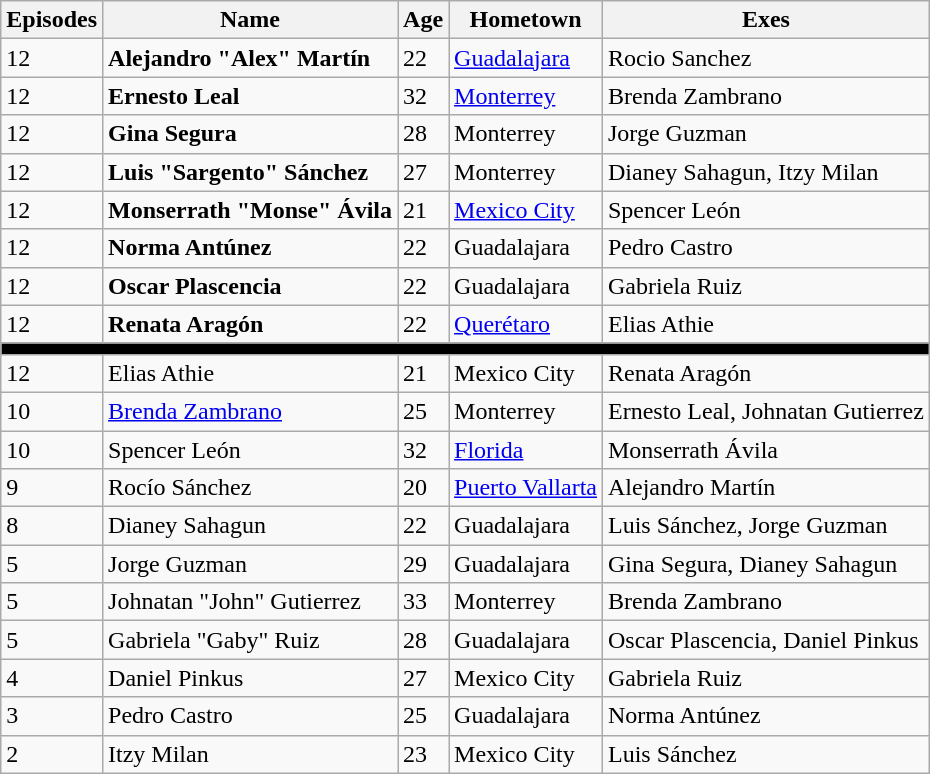<table class="wikitable sortable">
<tr>
<th>Episodes</th>
<th>Name</th>
<th>Age</th>
<th>Hometown</th>
<th>Exes</th>
</tr>
<tr>
<td>12</td>
<td><strong>Alejandro "Alex" Martín</strong></td>
<td>22</td>
<td><a href='#'>Guadalajara</a></td>
<td>Rocio Sanchez</td>
</tr>
<tr>
<td>12</td>
<td><strong>Ernesto Leal</strong></td>
<td>32</td>
<td><a href='#'>Monterrey</a></td>
<td>Brenda Zambrano</td>
</tr>
<tr>
<td>12</td>
<td><strong>Gina Segura</strong></td>
<td>28</td>
<td>Monterrey</td>
<td>Jorge Guzman</td>
</tr>
<tr>
<td>12</td>
<td><strong>Luis "Sargento" Sánchez</strong></td>
<td>27</td>
<td>Monterrey</td>
<td>Dianey Sahagun, Itzy Milan</td>
</tr>
<tr>
<td>12</td>
<td><strong>Monserrath "Monse" Ávila</strong></td>
<td>21</td>
<td><a href='#'>Mexico City</a></td>
<td>Spencer León</td>
</tr>
<tr>
<td>12</td>
<td><strong>Norma Antúnez</strong></td>
<td>22</td>
<td>Guadalajara</td>
<td>Pedro Castro</td>
</tr>
<tr>
<td>12</td>
<td><strong>Oscar Plascencia</strong></td>
<td>22</td>
<td>Guadalajara</td>
<td>Gabriela Ruiz</td>
</tr>
<tr>
<td>12</td>
<td><strong>Renata Aragón</strong></td>
<td>22</td>
<td><a href='#'>Querétaro</a></td>
<td>Elias Athie</td>
</tr>
<tr>
<th colspan="5" style="background:#000000;"></th>
</tr>
<tr>
<td>12</td>
<td>Elias Athie</td>
<td>21</td>
<td>Mexico City</td>
<td>Renata Aragón</td>
</tr>
<tr>
<td>10</td>
<td><a href='#'>Brenda Zambrano</a></td>
<td>25</td>
<td>Monterrey</td>
<td>Ernesto Leal, Johnatan Gutierrez</td>
</tr>
<tr>
<td>10</td>
<td>Spencer León</td>
<td>32</td>
<td><a href='#'>Florida</a></td>
<td>Monserrath Ávila</td>
</tr>
<tr>
<td>9</td>
<td>Rocío Sánchez</td>
<td>20</td>
<td><a href='#'>Puerto Vallarta</a></td>
<td>Alejandro Martín</td>
</tr>
<tr>
<td>8</td>
<td>Dianey Sahagun</td>
<td>22</td>
<td>Guadalajara</td>
<td>Luis Sánchez, Jorge Guzman</td>
</tr>
<tr>
<td>5</td>
<td>Jorge Guzman</td>
<td>29</td>
<td>Guadalajara</td>
<td>Gina Segura, Dianey Sahagun</td>
</tr>
<tr>
<td>5</td>
<td>Johnatan "John" Gutierrez</td>
<td>33</td>
<td>Monterrey</td>
<td>Brenda Zambrano</td>
</tr>
<tr>
<td>5</td>
<td>Gabriela "Gaby" Ruiz</td>
<td>28</td>
<td>Guadalajara</td>
<td>Oscar Plascencia, Daniel Pinkus</td>
</tr>
<tr>
<td>4</td>
<td>Daniel Pinkus</td>
<td>27</td>
<td>Mexico City</td>
<td>Gabriela Ruiz</td>
</tr>
<tr>
<td>3</td>
<td>Pedro Castro</td>
<td>25</td>
<td>Guadalajara</td>
<td>Norma Antúnez</td>
</tr>
<tr>
<td>2</td>
<td>Itzy Milan</td>
<td>23</td>
<td>Mexico City</td>
<td>Luis Sánchez</td>
</tr>
</table>
